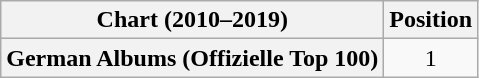<table class="wikitable plainrowheaders" style="text-align:center">
<tr>
<th scope="col">Chart (2010–2019)</th>
<th scope="col">Position</th>
</tr>
<tr>
<th scope="row">German Albums (Offizielle Top 100)</th>
<td>1</td>
</tr>
</table>
